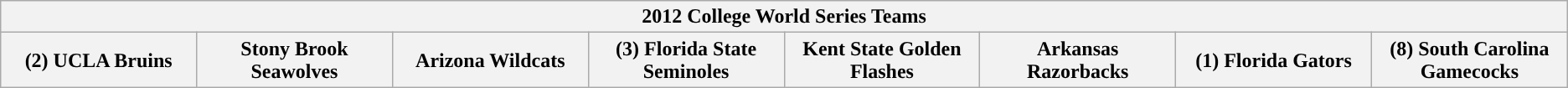<table class="wikitable">
<tr>
<th colspan=8>2012 College World Series Teams</th>
</tr>
<tr>
<th style="width: 10%; ">(2) UCLA Bruins</th>
<th style="width: 10%; ">Stony Brook Seawolves</th>
<th style="width: 10%; ">Arizona Wildcats</th>
<th style="width: 10%; ">(3) Florida State Seminoles</th>
<th style="width: 10%; ">Kent State Golden Flashes</th>
<th style="width: 10%; ">Arkansas Razorbacks</th>
<th style="width: 10%; ">(1) Florida Gators</th>
<th style="width: 10%; ">(8) South Carolina Gamecocks</th>
</tr>
</table>
